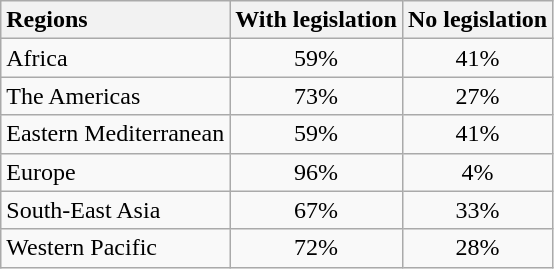<table class="wikitable" style="text-align:center;">
<tr>
<th style="text-align:left;">Regions</th>
<th>With legislation</th>
<th>No legislation</th>
</tr>
<tr>
<td style="text-align:left;">Africa</td>
<td>59%</td>
<td>41%</td>
</tr>
<tr>
<td style="text-align:left;">The Americas</td>
<td>73%</td>
<td>27%</td>
</tr>
<tr>
<td style="text-align:left;">Eastern Mediterranean</td>
<td>59%</td>
<td>41%</td>
</tr>
<tr>
<td style="text-align:left;">Europe</td>
<td>96%</td>
<td>4%</td>
</tr>
<tr>
<td style="text-align:left;">South-East Asia</td>
<td>67%</td>
<td>33%</td>
</tr>
<tr>
<td style="text-align:left;">Western Pacific</td>
<td>72%</td>
<td>28%</td>
</tr>
</table>
